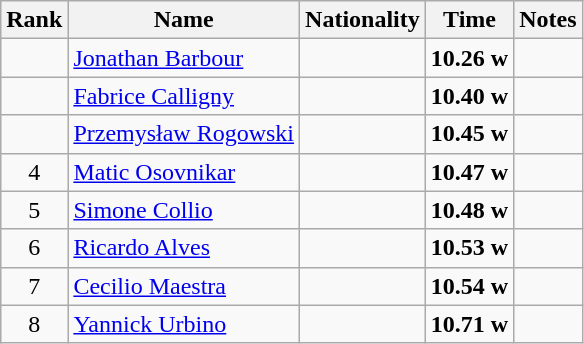<table class="wikitable sortable" style="text-align:center">
<tr>
<th>Rank</th>
<th>Name</th>
<th>Nationality</th>
<th>Time</th>
<th>Notes</th>
</tr>
<tr>
<td></td>
<td align=left><a href='#'>Jonathan Barbour</a></td>
<td align=left></td>
<td><strong>10.26</strong> <strong>w</strong></td>
<td></td>
</tr>
<tr>
<td></td>
<td align=left><a href='#'>Fabrice Calligny</a></td>
<td align=left></td>
<td><strong>10.40</strong> <strong>w</strong></td>
<td></td>
</tr>
<tr>
<td></td>
<td align=left><a href='#'>Przemysław Rogowski</a></td>
<td align=left></td>
<td><strong>10.45</strong> <strong>w</strong></td>
<td></td>
</tr>
<tr>
<td>4</td>
<td align=left><a href='#'>Matic Osovnikar</a></td>
<td align=left></td>
<td><strong>10.47</strong> <strong>w</strong></td>
<td></td>
</tr>
<tr>
<td>5</td>
<td align=left><a href='#'>Simone Collio</a></td>
<td align=left></td>
<td><strong>10.48</strong> <strong>w</strong></td>
<td></td>
</tr>
<tr>
<td>6</td>
<td align=left><a href='#'>Ricardo Alves</a></td>
<td align=left></td>
<td><strong>10.53</strong> <strong>w</strong></td>
<td></td>
</tr>
<tr>
<td>7</td>
<td align=left><a href='#'>Cecilio Maestra</a></td>
<td align=left></td>
<td><strong>10.54</strong> <strong>w</strong></td>
<td></td>
</tr>
<tr>
<td>8</td>
<td align=left><a href='#'>Yannick Urbino</a></td>
<td align=left></td>
<td><strong>10.71</strong> <strong>w</strong></td>
<td></td>
</tr>
</table>
